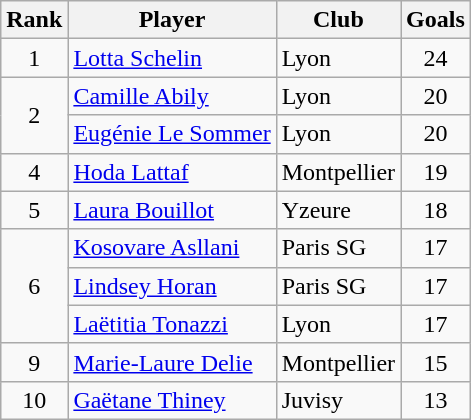<table class="wikitable" style="text-align:center">
<tr>
<th>Rank</th>
<th>Player</th>
<th>Club</th>
<th>Goals</th>
</tr>
<tr>
<td>1</td>
<td align="left"> <a href='#'>Lotta Schelin</a></td>
<td align="left">Lyon</td>
<td>24</td>
</tr>
<tr>
<td rowspan="2">2</td>
<td align="left"> <a href='#'>Camille Abily</a></td>
<td align="left">Lyon</td>
<td>20</td>
</tr>
<tr>
<td align="left"> <a href='#'>Eugénie Le Sommer</a></td>
<td align="left">Lyon</td>
<td>20</td>
</tr>
<tr>
<td>4</td>
<td align="left"> <a href='#'>Hoda Lattaf</a></td>
<td align="left">Montpellier</td>
<td>19</td>
</tr>
<tr>
<td>5</td>
<td align="left"> <a href='#'>Laura Bouillot</a></td>
<td align="left">Yzeure</td>
<td>18</td>
</tr>
<tr>
<td rowspan="3">6</td>
<td align="left"> <a href='#'>Kosovare Asllani</a></td>
<td align="left">Paris SG</td>
<td>17</td>
</tr>
<tr>
<td align="left"> <a href='#'>Lindsey Horan</a></td>
<td align="left">Paris SG</td>
<td>17</td>
</tr>
<tr>
<td align="left"> <a href='#'>Laëtitia Tonazzi</a></td>
<td align="left">Lyon</td>
<td>17</td>
</tr>
<tr>
<td>9</td>
<td align="left"> <a href='#'>Marie-Laure Delie</a></td>
<td align="left">Montpellier</td>
<td>15</td>
</tr>
<tr>
<td>10</td>
<td align="left"> <a href='#'>Gaëtane Thiney</a></td>
<td align="left">Juvisy</td>
<td>13</td>
</tr>
</table>
